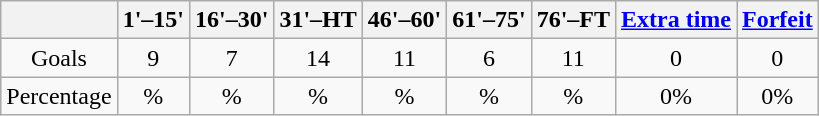<table class="wikitable" style="text-align:center">
<tr>
<th></th>
<th>1'–15'</th>
<th>16'–30'</th>
<th>31'–HT</th>
<th>46'–60'</th>
<th>61'–75'</th>
<th>76'–FT</th>
<th><a href='#'>Extra time</a></th>
<th><a href='#'>Forfeit</a></th>
</tr>
<tr>
<td>Goals</td>
<td>9</td>
<td>7</td>
<td>14</td>
<td>11</td>
<td>6</td>
<td>11</td>
<td>0</td>
<td>0</td>
</tr>
<tr>
<td>Percentage</td>
<td>%</td>
<td>%</td>
<td>%</td>
<td>%</td>
<td>%</td>
<td>%</td>
<td>0%</td>
<td>0%</td>
</tr>
</table>
